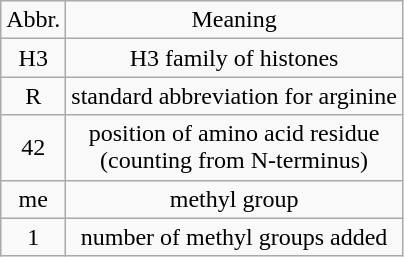<table class="wikitable" style="text-align:center">
<tr>
<td>Abbr.</td>
<td>Meaning</td>
</tr>
<tr>
<td>H3</td>
<td>H3 family of histones</td>
</tr>
<tr>
<td>R</td>
<td>standard abbreviation for arginine</td>
</tr>
<tr>
<td>42</td>
<td>position of amino acid residue<br>(counting from N-terminus)</td>
</tr>
<tr>
<td>me</td>
<td>methyl group</td>
</tr>
<tr>
<td>1</td>
<td>number of methyl groups added</td>
</tr>
</table>
